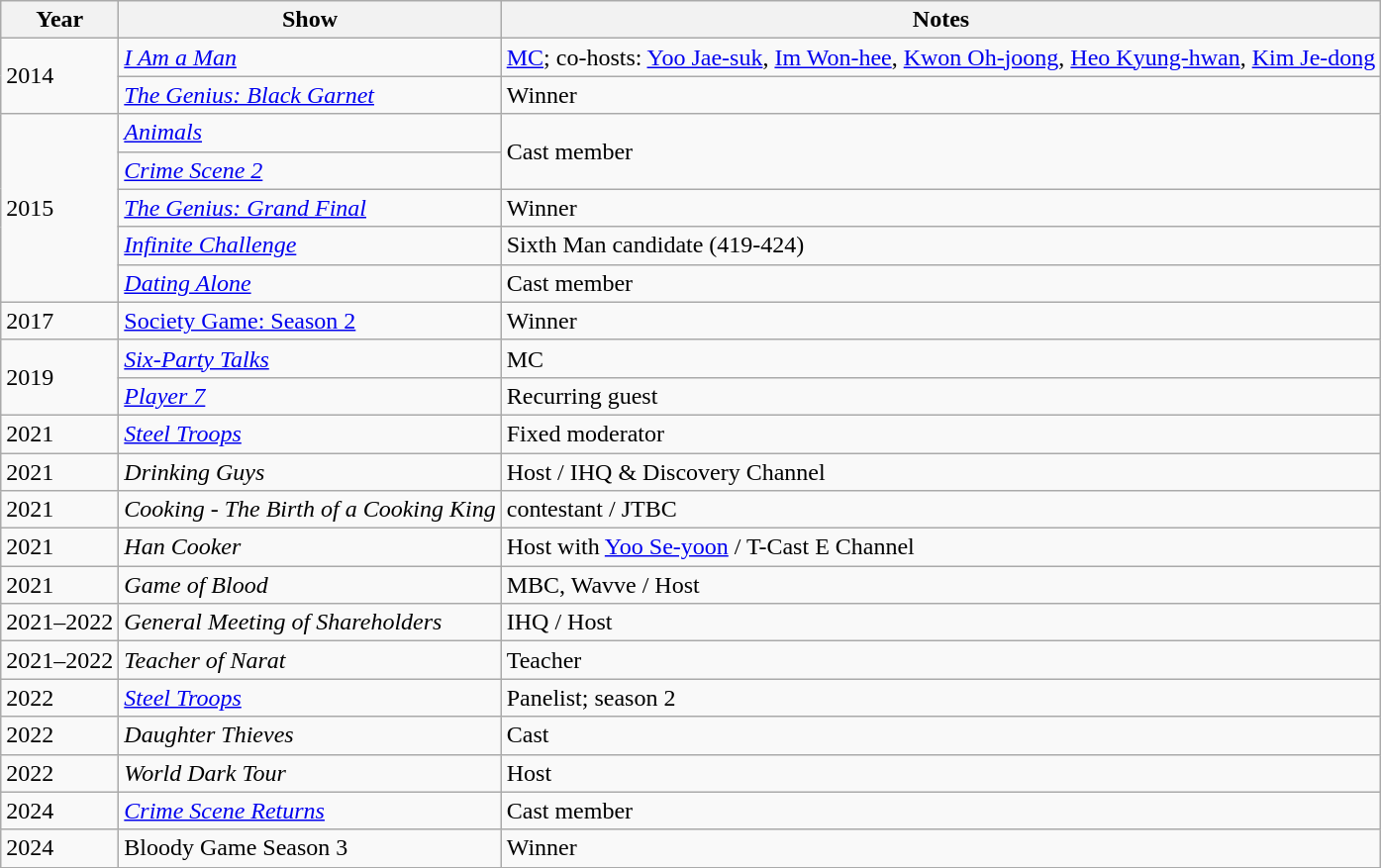<table class="wikitable sortable">
<tr>
<th>Year</th>
<th>Show</th>
<th>Notes</th>
</tr>
<tr>
<td rowspan=2>2014</td>
<td><em><a href='#'>I Am a Man</a></em></td>
<td><a href='#'>MC</a>; co-hosts: <a href='#'>Yoo Jae-suk</a>, <a href='#'>Im Won-hee</a>, <a href='#'>Kwon Oh-joong</a>, <a href='#'>Heo Kyung-hwan</a>, <a href='#'>Kim Je-dong</a></td>
</tr>
<tr>
<td><em><a href='#'>The Genius: Black Garnet</a></em></td>
<td>Winner</td>
</tr>
<tr>
<td rowspan=5>2015</td>
<td><em><a href='#'>Animals</a></em></td>
<td rowspan="2">Cast member</td>
</tr>
<tr>
<td><em><a href='#'>Crime Scene 2</a></em></td>
</tr>
<tr>
<td><em><a href='#'>The Genius: Grand Final</a></em></td>
<td>Winner</td>
</tr>
<tr>
<td><em><a href='#'>Infinite Challenge</a></em></td>
<td>Sixth Man candidate (419-424)</td>
</tr>
<tr>
<td><em><a href='#'>Dating Alone</a></em></td>
<td>Cast member</td>
</tr>
<tr>
<td>2017</td>
<td><a href='#'>Society Game: Season 2</a></td>
<td>Winner</td>
</tr>
<tr>
<td rowspan=2>2019</td>
<td><em><a href='#'>Six-Party Talks</a></em></td>
<td>MC</td>
</tr>
<tr>
<td><em><a href='#'>Player 7</a></em></td>
<td>Recurring guest</td>
</tr>
<tr>
<td>2021</td>
<td><em><a href='#'>Steel Troops</a></em></td>
<td>Fixed moderator</td>
</tr>
<tr>
<td>2021</td>
<td><em>Drinking Guys</em></td>
<td>Host / IHQ & Discovery Channel </td>
</tr>
<tr>
<td>2021</td>
<td><em>Cooking - The Birth of a Cooking King</em></td>
<td>contestant / JTBC </td>
</tr>
<tr>
<td>2021</td>
<td><em>Han Cooker</em></td>
<td>Host with <a href='#'>Yoo Se-yoon</a> /  T-Cast E Channel</td>
</tr>
<tr>
<td>2021</td>
<td><em>Game of Blood</em></td>
<td>MBC, Wavve /  Host</td>
</tr>
<tr>
<td>2021–2022</td>
<td><em>General Meeting of Shareholders</em></td>
<td>IHQ / Host</td>
</tr>
<tr>
<td>2021–2022</td>
<td><em>Teacher of Narat</em></td>
<td>Teacher </td>
</tr>
<tr>
<td>2022</td>
<td><em><a href='#'>Steel Troops</a></em></td>
<td>Panelist; season 2</td>
</tr>
<tr>
<td>2022</td>
<td><em>Daughter Thieves</em></td>
<td>Cast</td>
</tr>
<tr>
<td>2022</td>
<td><em>World Dark Tour</em></td>
<td>Host</td>
</tr>
<tr>
<td>2024</td>
<td><em><a href='#'>Crime Scene Returns</a></em></td>
<td>Cast member</td>
</tr>
<tr>
<td>2024</td>
<td>Bloody Game Season 3</td>
<td>Winner</td>
</tr>
</table>
